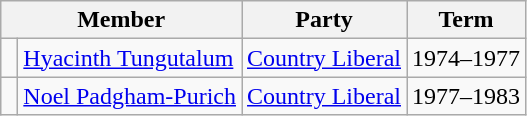<table class="wikitable">
<tr>
<th colspan="2">Member</th>
<th>Party</th>
<th>Term</th>
</tr>
<tr>
<td> </td>
<td><a href='#'>Hyacinth Tungutalum</a></td>
<td><a href='#'>Country Liberal</a></td>
<td>1974–1977</td>
</tr>
<tr>
<td> </td>
<td><a href='#'>Noel Padgham-Purich</a></td>
<td><a href='#'>Country Liberal</a></td>
<td>1977–1983</td>
</tr>
</table>
